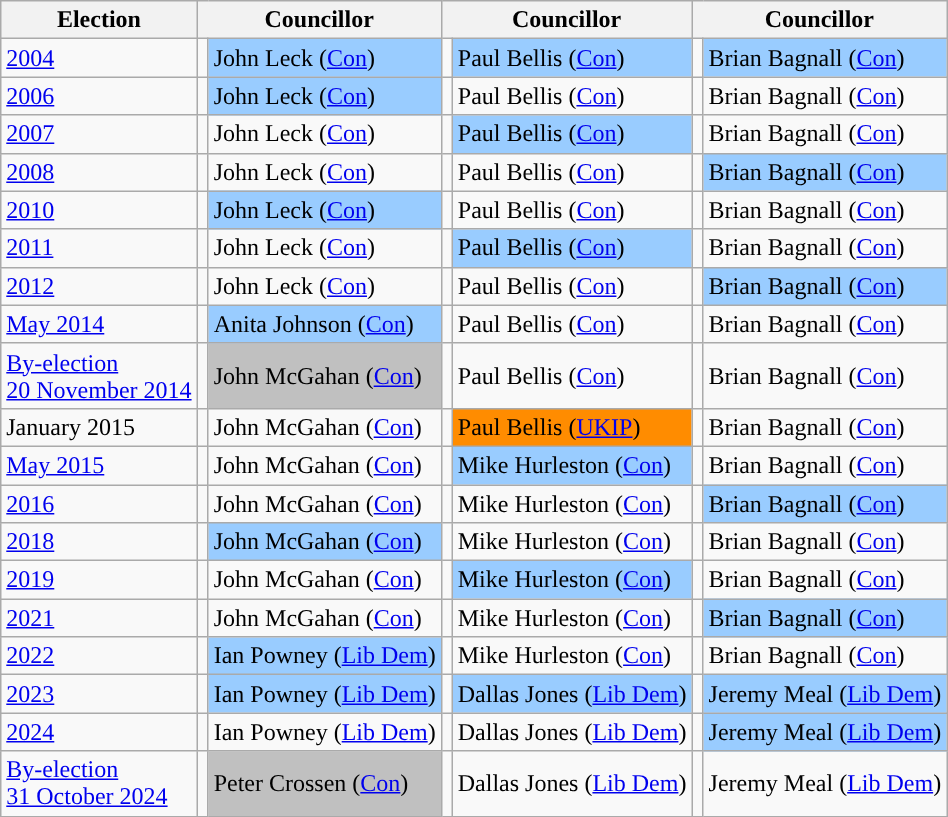<table class="wikitable">
<tr>
<th>Election</th>
<th colspan="2">Councillor</th>
<th colspan="2">Councillor</th>
<th colspan="2">Councillor</th>
</tr>
<tr>
<td><a href='#'>2004</a></td>
<td style="background-color: "></td>
<td bgcolor="#99CCFF">John Leck (<a href='#'>Con</a>)</td>
<td style="background-color: "></td>
<td bgcolor="#99CCFF">Paul Bellis (<a href='#'>Con</a>)</td>
<td style="background-color: "></td>
<td bgcolor="#99CCFF">Brian Bagnall (<a href='#'>Con</a>)</td>
</tr>
<tr>
<td><a href='#'>2006</a></td>
<td style="background-color: "></td>
<td bgcolor="#99CCFF">John Leck (<a href='#'>Con</a>)</td>
<td style="background-color: "></td>
<td>Paul Bellis (<a href='#'>Con</a>)</td>
<td style="background-color: "></td>
<td>Brian Bagnall (<a href='#'>Con</a>)</td>
</tr>
<tr>
<td><a href='#'>2007</a></td>
<td style="background-color: "></td>
<td>John Leck (<a href='#'>Con</a>)</td>
<td style="background-color: "></td>
<td bgcolor="#99CCFF">Paul Bellis (<a href='#'>Con</a>)</td>
<td style="background-color: "></td>
<td>Brian Bagnall (<a href='#'>Con</a>)</td>
</tr>
<tr>
<td><a href='#'>2008</a></td>
<td style="background-color: "></td>
<td>John Leck (<a href='#'>Con</a>)</td>
<td style="background-color: "></td>
<td>Paul Bellis (<a href='#'>Con</a>)</td>
<td style="background-color: "></td>
<td bgcolor="#99CCFF">Brian Bagnall (<a href='#'>Con</a>)</td>
</tr>
<tr>
<td><a href='#'>2010</a></td>
<td style="background-color: "></td>
<td bgcolor="#99CCFF">John Leck (<a href='#'>Con</a>)</td>
<td style="background-color: "></td>
<td>Paul Bellis (<a href='#'>Con</a>)</td>
<td style="background-color: "></td>
<td>Brian Bagnall (<a href='#'>Con</a>)</td>
</tr>
<tr>
<td><a href='#'>2011</a></td>
<td style="background-color: "></td>
<td>John Leck (<a href='#'>Con</a>)</td>
<td style="background-color: "></td>
<td bgcolor="#99CCFF">Paul Bellis (<a href='#'>Con</a>)</td>
<td style="background-color: "></td>
<td>Brian Bagnall (<a href='#'>Con</a>)</td>
</tr>
<tr>
<td><a href='#'>2012</a></td>
<td style="background-color: "></td>
<td>John Leck (<a href='#'>Con</a>)</td>
<td style="background-color: "></td>
<td>Paul Bellis (<a href='#'>Con</a>)</td>
<td style="background-color: "></td>
<td bgcolor="#99CCFF">Brian Bagnall (<a href='#'>Con</a>)</td>
</tr>
<tr>
<td><a href='#'>May 2014</a></td>
<td style="background-color: "></td>
<td bgcolor="#99CCFF">Anita Johnson (<a href='#'>Con</a>)</td>
<td style="background-color: "></td>
<td>Paul Bellis (<a href='#'>Con</a>)</td>
<td style="background-color: "></td>
<td>Brian Bagnall (<a href='#'>Con</a>)</td>
</tr>
<tr>
<td><a href='#'>By-election<br>20 November 2014</a></td>
<td style="background-color: "></td>
<td bgcolor="#C0C0C0">John McGahan (<a href='#'>Con</a>)</td>
<td style="background-color: "></td>
<td>Paul Bellis (<a href='#'>Con</a>)</td>
<td style="background-color: "></td>
<td>Brian Bagnall (<a href='#'>Con</a>)</td>
</tr>
<tr>
<td>January 2015</td>
<td style="background-color: "></td>
<td>John McGahan (<a href='#'>Con</a>)</td>
<td style="background-color: "></td>
<td bgcolor="#FF8C00">Paul Bellis (<a href='#'>UKIP</a>)</td>
<td style="background-color: "></td>
<td>Brian Bagnall (<a href='#'>Con</a>)</td>
</tr>
<tr>
<td><a href='#'>May 2015</a></td>
<td style="background-color: "></td>
<td>John McGahan (<a href='#'>Con</a>)</td>
<td style="background-color: "></td>
<td bgcolor="#99CCFF">Mike Hurleston (<a href='#'>Con</a>)</td>
<td style="background-color: "></td>
<td>Brian Bagnall (<a href='#'>Con</a>)</td>
</tr>
<tr>
<td><a href='#'>2016</a></td>
<td style="background-color: "></td>
<td>John McGahan (<a href='#'>Con</a>)</td>
<td style="background-color: "></td>
<td>Mike Hurleston (<a href='#'>Con</a>)</td>
<td style="background-color: "></td>
<td bgcolor="#99CCFF">Brian Bagnall (<a href='#'>Con</a>)</td>
</tr>
<tr>
<td><a href='#'>2018</a></td>
<td style="background-color: "></td>
<td bgcolor="#99CCFF">John McGahan (<a href='#'>Con</a>)</td>
<td style="background-color: "></td>
<td>Mike Hurleston (<a href='#'>Con</a>)</td>
<td style="background-color: "></td>
<td>Brian Bagnall (<a href='#'>Con</a>)</td>
</tr>
<tr>
<td><a href='#'>2019</a></td>
<td style="background-color: "></td>
<td>John McGahan (<a href='#'>Con</a>)</td>
<td style="background-color: "></td>
<td bgcolor="#99CCFF">Mike Hurleston (<a href='#'>Con</a>)</td>
<td style="background-color: "></td>
<td>Brian Bagnall (<a href='#'>Con</a>)</td>
</tr>
<tr>
<td><a href='#'>2021</a></td>
<td style="background-color: "></td>
<td>John McGahan (<a href='#'>Con</a>)</td>
<td style="background-color: "></td>
<td>Mike Hurleston (<a href='#'>Con</a>)</td>
<td style="background-color: "></td>
<td bgcolor="#99CCFF">Brian Bagnall (<a href='#'>Con</a>)</td>
</tr>
<tr>
<td><a href='#'>2022</a></td>
<td style="background-color: "></td>
<td bgcolor="#99CCFF">Ian Powney (<a href='#'>Lib Dem</a>)</td>
<td style="background-color: "></td>
<td>Mike Hurleston (<a href='#'>Con</a>)</td>
<td style="background-color: "></td>
<td>Brian Bagnall (<a href='#'>Con</a>)</td>
</tr>
<tr>
<td><a href='#'>2023</a></td>
<td style="background-color: "></td>
<td bgcolor="#99CCFF">Ian Powney (<a href='#'>Lib Dem</a>)</td>
<td style="background-color: "></td>
<td bgcolor="#99CCFF">Dallas Jones (<a href='#'>Lib Dem</a>)</td>
<td style="background-color: "></td>
<td bgcolor="#99CCFF">Jeremy Meal (<a href='#'>Lib Dem</a>)</td>
</tr>
<tr>
<td><a href='#'>2024</a></td>
<td style="background-color: "></td>
<td>Ian Powney (<a href='#'>Lib Dem</a>)</td>
<td style="background-color: "></td>
<td>Dallas Jones (<a href='#'>Lib Dem</a>)</td>
<td style="background-color: "></td>
<td bgcolor="#99CCFF">Jeremy Meal (<a href='#'>Lib Dem</a>)</td>
</tr>
<tr>
<td><a href='#'>By-election<br>31 October 2024</a></td>
<td style="background-color: "></td>
<td bgcolor="#C0C0C0">Peter Crossen (<a href='#'>Con</a>)</td>
<td style="background-color: "></td>
<td>Dallas Jones (<a href='#'>Lib Dem</a>)</td>
<td style="background-color: "></td>
<td>Jeremy Meal (<a href='#'>Lib Dem</a>)</td>
</tr>
</table>
